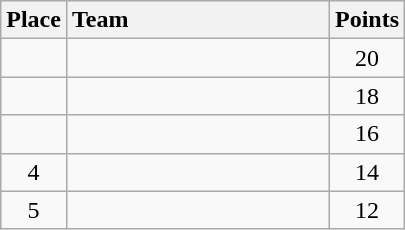<table class="wikitable" style="text-align:center; margin-top:0; margin-bottom:0;">
<tr>
<th>Place</th>
<th style="width:10.5em; text-align:left;">Team</th>
<th>Points</th>
</tr>
<tr>
<td></td>
<td align=left></td>
<td>20</td>
</tr>
<tr>
<td></td>
<td align=left></td>
<td>18</td>
</tr>
<tr>
<td></td>
<td align=left></td>
<td>16</td>
</tr>
<tr>
<td>4</td>
<td align=left></td>
<td>14</td>
</tr>
<tr>
<td>5</td>
<td align=left></td>
<td>12</td>
</tr>
</table>
